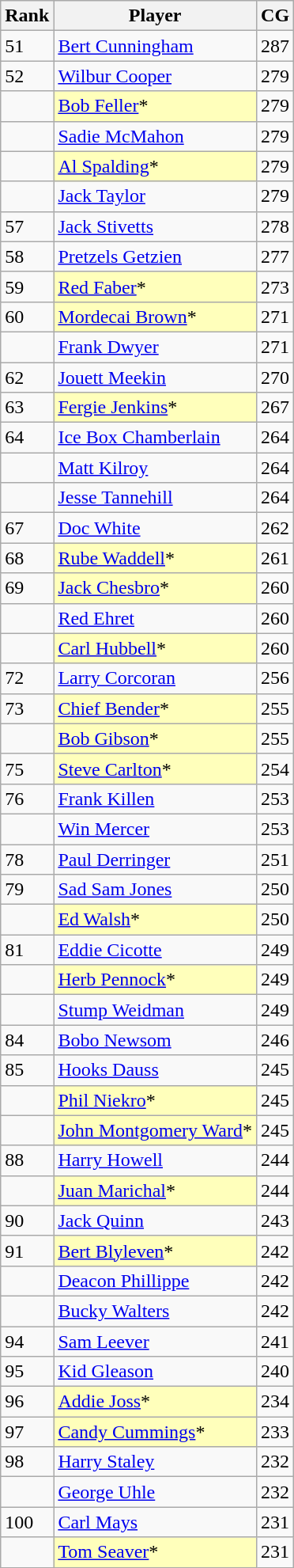<table class="wikitable" style="float:left;">
<tr>
<th>Rank</th>
<th>Player</th>
<th>CG</th>
</tr>
<tr>
<td>51</td>
<td><a href='#'>Bert Cunningham</a></td>
<td>287</td>
</tr>
<tr>
<td>52</td>
<td><a href='#'>Wilbur Cooper</a></td>
<td>279</td>
</tr>
<tr>
<td></td>
<td style="background:#ffffbb;"><a href='#'>Bob Feller</a>*</td>
<td>279</td>
</tr>
<tr>
<td></td>
<td><a href='#'>Sadie McMahon</a></td>
<td>279</td>
</tr>
<tr>
<td></td>
<td style="background:#ffffbb;"><a href='#'>Al Spalding</a>*</td>
<td>279</td>
</tr>
<tr>
<td></td>
<td><a href='#'>Jack Taylor</a></td>
<td>279</td>
</tr>
<tr>
<td>57</td>
<td><a href='#'>Jack Stivetts</a></td>
<td>278</td>
</tr>
<tr>
<td>58</td>
<td><a href='#'>Pretzels Getzien</a></td>
<td>277</td>
</tr>
<tr>
<td>59</td>
<td style="background:#ffffbb;"><a href='#'>Red Faber</a>*</td>
<td>273</td>
</tr>
<tr>
<td>60</td>
<td style="background:#ffffbb;"><a href='#'>Mordecai Brown</a>*</td>
<td>271</td>
</tr>
<tr>
<td></td>
<td><a href='#'>Frank Dwyer</a></td>
<td>271</td>
</tr>
<tr>
<td>62</td>
<td><a href='#'>Jouett Meekin</a></td>
<td>270</td>
</tr>
<tr>
<td>63</td>
<td style="background:#ffffbb;"><a href='#'>Fergie Jenkins</a>*</td>
<td>267</td>
</tr>
<tr>
<td>64</td>
<td><a href='#'>Ice Box Chamberlain</a></td>
<td>264</td>
</tr>
<tr>
<td></td>
<td><a href='#'>Matt Kilroy</a></td>
<td>264</td>
</tr>
<tr>
<td></td>
<td><a href='#'>Jesse Tannehill</a></td>
<td>264</td>
</tr>
<tr>
<td>67</td>
<td><a href='#'>Doc White</a></td>
<td>262</td>
</tr>
<tr>
<td>68</td>
<td style="background:#ffffbb;"><a href='#'>Rube Waddell</a>*</td>
<td>261</td>
</tr>
<tr>
<td>69</td>
<td style="background:#ffffbb;"><a href='#'>Jack Chesbro</a>*</td>
<td>260</td>
</tr>
<tr>
<td></td>
<td><a href='#'>Red Ehret</a></td>
<td>260</td>
</tr>
<tr>
<td></td>
<td style="background:#ffffbb;"><a href='#'>Carl Hubbell</a>*</td>
<td>260</td>
</tr>
<tr>
<td>72</td>
<td><a href='#'>Larry Corcoran</a></td>
<td>256</td>
</tr>
<tr>
<td>73</td>
<td style="background:#ffffbb;"><a href='#'>Chief Bender</a>*</td>
<td>255</td>
</tr>
<tr>
<td></td>
<td style="background:#ffffbb;"><a href='#'>Bob Gibson</a>*</td>
<td>255</td>
</tr>
<tr>
<td>75</td>
<td style="background:#ffffbb;"><a href='#'>Steve Carlton</a>*</td>
<td>254</td>
</tr>
<tr>
<td>76</td>
<td><a href='#'>Frank Killen</a></td>
<td>253</td>
</tr>
<tr>
<td></td>
<td><a href='#'>Win Mercer</a></td>
<td>253</td>
</tr>
<tr>
<td>78</td>
<td><a href='#'>Paul Derringer</a></td>
<td>251</td>
</tr>
<tr>
<td>79</td>
<td><a href='#'>Sad Sam Jones</a></td>
<td>250</td>
</tr>
<tr>
<td></td>
<td style="background:#ffffbb;"><a href='#'>Ed Walsh</a>*</td>
<td>250</td>
</tr>
<tr>
<td>81</td>
<td><a href='#'>Eddie Cicotte</a></td>
<td>249</td>
</tr>
<tr>
<td></td>
<td style="background:#ffffbb;"><a href='#'>Herb Pennock</a>*</td>
<td>249</td>
</tr>
<tr>
<td></td>
<td><a href='#'>Stump Weidman</a></td>
<td>249</td>
</tr>
<tr>
<td>84</td>
<td><a href='#'>Bobo Newsom</a></td>
<td>246</td>
</tr>
<tr>
<td>85</td>
<td><a href='#'>Hooks Dauss</a></td>
<td>245</td>
</tr>
<tr>
<td></td>
<td style="background:#ffffbb;"><a href='#'>Phil Niekro</a>*</td>
<td>245</td>
</tr>
<tr>
<td></td>
<td style="background:#ffffbb;"><a href='#'>John Montgomery Ward</a>*</td>
<td>245</td>
</tr>
<tr>
<td>88</td>
<td><a href='#'>Harry Howell</a></td>
<td>244</td>
</tr>
<tr>
<td></td>
<td style="background:#ffffbb;"><a href='#'>Juan Marichal</a>*</td>
<td>244</td>
</tr>
<tr>
<td>90</td>
<td><a href='#'>Jack Quinn</a></td>
<td>243</td>
</tr>
<tr>
<td>91</td>
<td style="background:#ffffbb;"><a href='#'>Bert Blyleven</a>*</td>
<td>242</td>
</tr>
<tr>
<td></td>
<td><a href='#'>Deacon Phillippe</a></td>
<td>242</td>
</tr>
<tr>
<td></td>
<td><a href='#'>Bucky Walters</a></td>
<td>242</td>
</tr>
<tr>
<td>94</td>
<td><a href='#'>Sam Leever</a></td>
<td>241</td>
</tr>
<tr>
<td>95</td>
<td><a href='#'>Kid Gleason</a></td>
<td>240</td>
</tr>
<tr>
<td>96</td>
<td style="background:#ffffbb;"><a href='#'>Addie Joss</a>*</td>
<td>234</td>
</tr>
<tr>
<td>97</td>
<td style="background:#ffffbb;"><a href='#'>Candy Cummings</a>*</td>
<td>233</td>
</tr>
<tr>
<td>98</td>
<td><a href='#'>Harry Staley</a></td>
<td>232</td>
</tr>
<tr>
<td></td>
<td><a href='#'>George Uhle</a></td>
<td>232</td>
</tr>
<tr>
<td>100</td>
<td><a href='#'>Carl Mays</a></td>
<td>231</td>
</tr>
<tr>
<td></td>
<td style="background:#ffffbb;"><a href='#'>Tom Seaver</a>*</td>
<td>231</td>
</tr>
</table>
